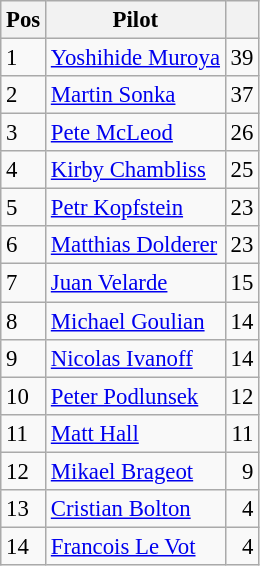<table class="wikitable" style="font-size: 95%;">
<tr>
<th>Pos</th>
<th>Pilot</th>
<th></th>
</tr>
<tr>
<td>1</td>
<td> <a href='#'>Yoshihide Muroya</a></td>
<td align="right">39</td>
</tr>
<tr>
<td>2</td>
<td> <a href='#'>Martin Sonka</a></td>
<td align="right">37</td>
</tr>
<tr>
<td>3</td>
<td> <a href='#'>Pete McLeod</a></td>
<td align="right">26</td>
</tr>
<tr>
<td>4</td>
<td> <a href='#'>Kirby Chambliss</a></td>
<td align="right">25</td>
</tr>
<tr>
<td>5</td>
<td> <a href='#'>Petr Kopfstein</a></td>
<td align="right">23</td>
</tr>
<tr>
<td>6</td>
<td> <a href='#'>Matthias Dolderer</a></td>
<td align="right">23</td>
</tr>
<tr>
<td>7</td>
<td> <a href='#'>Juan Velarde</a></td>
<td align="right">15</td>
</tr>
<tr>
<td>8</td>
<td> <a href='#'>Michael Goulian</a></td>
<td align="right">14</td>
</tr>
<tr>
<td>9</td>
<td> <a href='#'>Nicolas Ivanoff</a></td>
<td align="right">14</td>
</tr>
<tr>
<td>10</td>
<td> <a href='#'>Peter Podlunsek</a></td>
<td align="right">12</td>
</tr>
<tr>
<td>11</td>
<td> <a href='#'>Matt Hall</a></td>
<td align="right">11</td>
</tr>
<tr>
<td>12</td>
<td> <a href='#'>Mikael Brageot</a></td>
<td align="right">9</td>
</tr>
<tr>
<td>13</td>
<td> <a href='#'>Cristian Bolton</a></td>
<td align="right">4</td>
</tr>
<tr>
<td>14</td>
<td> <a href='#'>Francois Le Vot</a></td>
<td align="right">4</td>
</tr>
</table>
